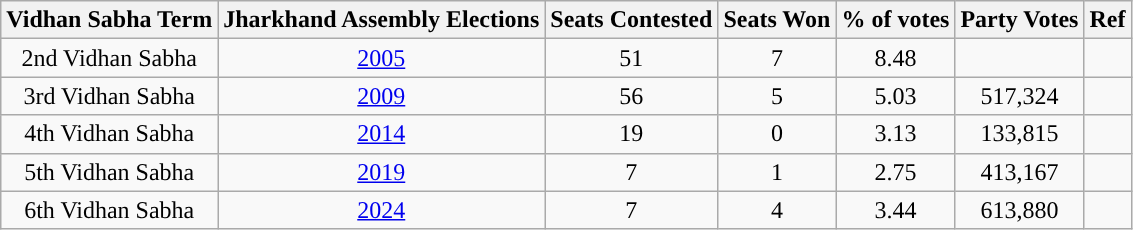<table class="wikitable sortable" style="text-align:center;">
<tr>
<th Style="background-color:">Vidhan Sabha Term</th>
<th Style="background-color:">Jharkhand Assembly Elections</th>
<th Style="background-color:">Seats Contested</th>
<th Style="background-color:">Seats Won</th>
<th Style="background-color:">% of votes</th>
<th Style="background-color:">Party Votes</th>
<th Style="background-color:">Ref</th>
</tr>
<tr>
<td>2nd Vidhan Sabha</td>
<td><a href='#'>2005</a></td>
<td>51</td>
<td>7</td>
<td>8.48</td>
<td></td>
<td></td>
</tr>
<tr>
<td>3rd Vidhan Sabha</td>
<td><a href='#'>2009</a></td>
<td>56</td>
<td>5</td>
<td>5.03</td>
<td>517,324</td>
<td></td>
</tr>
<tr>
<td>4th Vidhan Sabha</td>
<td><a href='#'>2014</a></td>
<td>19</td>
<td>0</td>
<td>3.13</td>
<td>133,815</td>
<td></td>
</tr>
<tr>
<td>5th Vidhan Sabha</td>
<td><a href='#'>2019</a></td>
<td>7</td>
<td>1</td>
<td>2.75</td>
<td>413,167</td>
<td></td>
</tr>
<tr>
<td>6th Vidhan Sabha</td>
<td><a href='#'>2024</a></td>
<td>7</td>
<td>4</td>
<td>3.44</td>
<td>613,880</td>
<td></td>
</tr>
</table>
